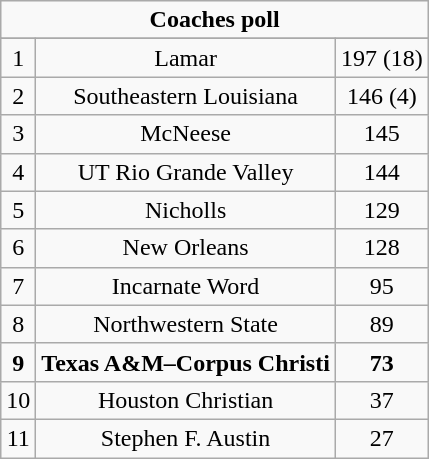<table class="wikitable collapsible">
<tr align="center">
<td align="center" Colspan="3"><strong>Coaches poll</strong></td>
</tr>
<tr align="center">
</tr>
<tr align="center">
<td>1</td>
<td>Lamar</td>
<td>197 (18)</td>
</tr>
<tr align="center">
<td>2</td>
<td>Southeastern Louisiana</td>
<td>146 (4)</td>
</tr>
<tr align="center">
<td>3</td>
<td>McNeese</td>
<td>145</td>
</tr>
<tr align="center">
<td>4</td>
<td>UT Rio Grande Valley</td>
<td>144</td>
</tr>
<tr align="center">
<td>5</td>
<td>Nicholls</td>
<td>129</td>
</tr>
<tr align="center">
<td>6</td>
<td>New Orleans</td>
<td>128</td>
</tr>
<tr align="center">
<td>7</td>
<td>Incarnate Word</td>
<td>95</td>
</tr>
<tr align="center">
<td>8</td>
<td>Northwestern State</td>
<td>89</td>
</tr>
<tr align="center">
<td><strong>9</strong></td>
<td><strong>Texas A&M–Corpus Christi</strong></td>
<td><strong>73</strong></td>
</tr>
<tr align="center">
<td>10</td>
<td>Houston Christian</td>
<td>37</td>
</tr>
<tr align="center">
<td>11</td>
<td>Stephen F. Austin</td>
<td>27</td>
</tr>
</table>
